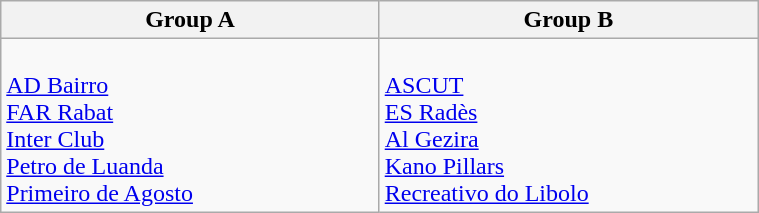<table class="wikitable" width=40%>
<tr>
<th width=175px>Group A</th>
<th width=175px>Group B</th>
</tr>
<tr>
<td><br> <a href='#'>AD Bairro</a><br>
 <a href='#'>FAR Rabat</a><br>
 <a href='#'>Inter Club</a><br>
 <a href='#'>Petro de Luanda</a><br>
 <a href='#'>Primeiro de Agosto</a></td>
<td><br> <a href='#'>ASCUT</a><br>
 <a href='#'>ES Radès</a><br>
 <a href='#'>Al Gezira</a><br>
 <a href='#'>Kano Pillars</a><br>
 <a href='#'>Recreativo do Libolo</a></td>
</tr>
</table>
